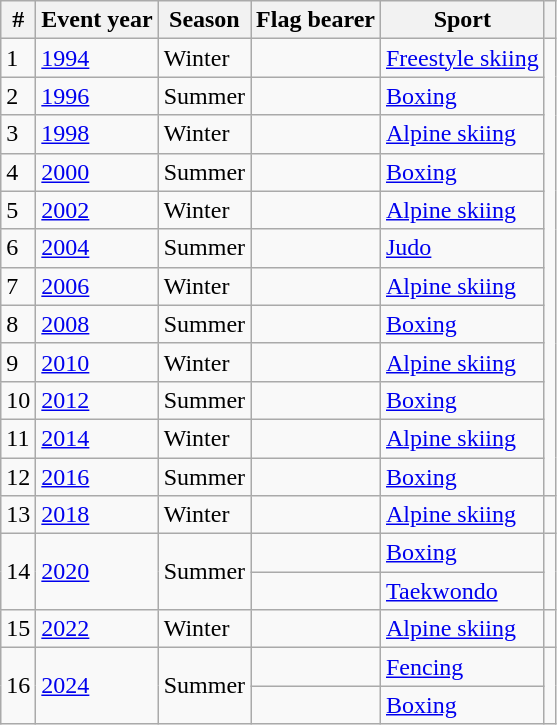<table class="wikitable sortable">
<tr>
<th>#</th>
<th>Event year</th>
<th>Season</th>
<th>Flag bearer</th>
<th>Sport</th>
<th></th>
</tr>
<tr>
<td>1</td>
<td><a href='#'>1994</a></td>
<td>Winter</td>
<td></td>
<td><a href='#'>Freestyle skiing</a></td>
<td rowspan=12></td>
</tr>
<tr>
<td>2</td>
<td><a href='#'>1996</a></td>
<td>Summer</td>
<td></td>
<td><a href='#'>Boxing</a></td>
</tr>
<tr>
<td>3</td>
<td><a href='#'>1998</a></td>
<td>Winter</td>
<td></td>
<td><a href='#'>Alpine skiing</a></td>
</tr>
<tr>
<td>4</td>
<td><a href='#'>2000</a></td>
<td>Summer</td>
<td></td>
<td><a href='#'>Boxing</a></td>
</tr>
<tr>
<td>5</td>
<td><a href='#'>2002</a></td>
<td>Winter</td>
<td></td>
<td><a href='#'>Alpine skiing</a></td>
</tr>
<tr>
<td>6</td>
<td><a href='#'>2004</a></td>
<td>Summer</td>
<td></td>
<td><a href='#'>Judo</a></td>
</tr>
<tr>
<td>7</td>
<td><a href='#'>2006</a></td>
<td>Winter</td>
<td></td>
<td><a href='#'>Alpine skiing</a></td>
</tr>
<tr>
<td>8</td>
<td><a href='#'>2008</a></td>
<td>Summer</td>
<td></td>
<td><a href='#'>Boxing</a></td>
</tr>
<tr>
<td>9</td>
<td><a href='#'>2010</a></td>
<td>Winter</td>
<td></td>
<td><a href='#'>Alpine skiing</a></td>
</tr>
<tr>
<td>10</td>
<td><a href='#'>2012</a></td>
<td>Summer</td>
<td></td>
<td><a href='#'>Boxing</a></td>
</tr>
<tr>
<td>11</td>
<td><a href='#'>2014</a></td>
<td>Winter</td>
<td></td>
<td><a href='#'>Alpine skiing</a></td>
</tr>
<tr>
<td>12</td>
<td><a href='#'>2016</a></td>
<td>Summer</td>
<td></td>
<td><a href='#'>Boxing</a></td>
</tr>
<tr>
<td>13</td>
<td><a href='#'>2018</a></td>
<td>Winter</td>
<td></td>
<td><a href='#'>Alpine skiing</a></td>
<td></td>
</tr>
<tr>
<td rowspan=2>14</td>
<td rowspan=2><a href='#'>2020</a></td>
<td rowspan=2>Summer</td>
<td></td>
<td><a href='#'>Boxing</a></td>
<td rowspan=2></td>
</tr>
<tr>
<td></td>
<td><a href='#'>Taekwondo</a></td>
</tr>
<tr>
<td>15</td>
<td><a href='#'>2022</a></td>
<td>Winter</td>
<td></td>
<td><a href='#'>Alpine skiing</a></td>
<td></td>
</tr>
<tr>
<td rowspan=2>16</td>
<td rowspan=2><a href='#'>2024</a></td>
<td rowspan=2>Summer</td>
<td></td>
<td><a href='#'>Fencing</a></td>
<td rowspan=2></td>
</tr>
<tr>
<td></td>
<td><a href='#'>Boxing</a></td>
</tr>
</table>
